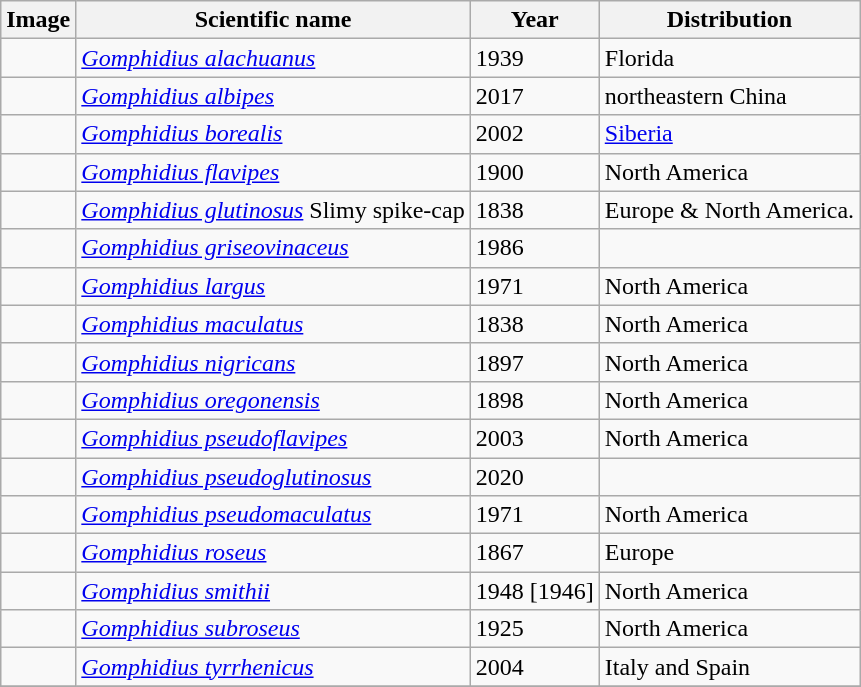<table class="wikitable">
<tr>
<th>Image</th>
<th>Scientific name</th>
<th>Year</th>
<th>Distribution</th>
</tr>
<tr>
<td></td>
<td><em><a href='#'>Gomphidius alachuanus</a></em> </td>
<td>1939</td>
<td>Florida</td>
</tr>
<tr>
<td></td>
<td><em><a href='#'>Gomphidius albipes</a></em> </td>
<td>2017</td>
<td>northeastern China</td>
</tr>
<tr>
<td></td>
<td><em><a href='#'>Gomphidius borealis</a></em> </td>
<td>2002</td>
<td><a href='#'>Siberia</a></td>
</tr>
<tr>
<td></td>
<td><em><a href='#'>Gomphidius flavipes</a></em>   </td>
<td>1900</td>
<td>North America</td>
</tr>
<tr>
<td></td>
<td><em><a href='#'>Gomphidius glutinosus</a></em>  Slimy spike-cap</td>
<td>1838</td>
<td>Europe & North America.</td>
</tr>
<tr>
<td></td>
<td><em><a href='#'>Gomphidius griseovinaceus</a></em> </td>
<td>1986</td>
<td></td>
</tr>
<tr>
<td></td>
<td><em><a href='#'>Gomphidius largus</a></em> </td>
<td>1971</td>
<td>North America</td>
</tr>
<tr>
<td></td>
<td><em><a href='#'>Gomphidius maculatus</a></em> </td>
<td>1838</td>
<td>North America</td>
</tr>
<tr>
<td></td>
<td><em><a href='#'>Gomphidius nigricans</a></em> </td>
<td>1897</td>
<td>North America</td>
</tr>
<tr>
<td></td>
<td><em><a href='#'>Gomphidius oregonensis</a></em>  </td>
<td>1898</td>
<td>North America</td>
</tr>
<tr>
<td></td>
<td><em><a href='#'>Gomphidius pseudoflavipes</a></em>  </td>
<td>2003</td>
<td>North America</td>
</tr>
<tr>
<td></td>
<td><em><a href='#'>Gomphidius pseudoglutinosus</a></em>  </td>
<td>2020</td>
<td></td>
</tr>
<tr>
<td></td>
<td><em><a href='#'>Gomphidius pseudomaculatus</a></em>  </td>
<td>1971</td>
<td>North America</td>
</tr>
<tr>
<td></td>
<td><em><a href='#'>Gomphidius roseus</a></em>  </td>
<td>1867</td>
<td>Europe</td>
</tr>
<tr>
<td></td>
<td><em><a href='#'>Gomphidius smithii</a></em>  </td>
<td>1948 [1946]</td>
<td>North America</td>
</tr>
<tr>
<td></td>
<td><em><a href='#'>Gomphidius subroseus</a></em>  </td>
<td>1925</td>
<td>North America</td>
</tr>
<tr>
<td></td>
<td><em><a href='#'>Gomphidius tyrrhenicus</a></em>  </td>
<td>2004</td>
<td>Italy and Spain</td>
</tr>
<tr>
</tr>
</table>
